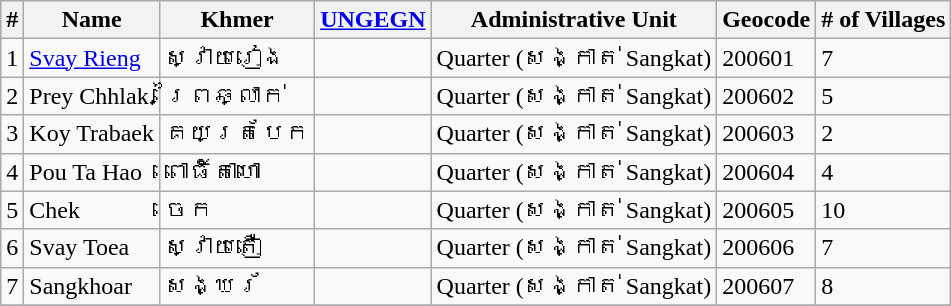<table class="wikitable sortable">
<tr>
<th>#</th>
<th>Name</th>
<th>Khmer</th>
<th><a href='#'>UNGEGN</a></th>
<th>Administrative Unit</th>
<th>Geocode</th>
<th># of Villages</th>
</tr>
<tr>
<td>1</td>
<td><a href='#'>Svay Rieng</a></td>
<td>ស្វាយរៀង</td>
<td></td>
<td>Quarter (សង្កាត់ Sangkat)</td>
<td>200601</td>
<td>7</td>
</tr>
<tr>
<td>2</td>
<td>Prey Chhlak</td>
<td>ព្រៃឆ្លាក់</td>
<td></td>
<td>Quarter (សង្កាត់ Sangkat)</td>
<td>200602</td>
<td>5</td>
</tr>
<tr>
<td>3</td>
<td>Koy Trabaek</td>
<td>គយត្របែក</td>
<td></td>
<td>Quarter (សង្កាត់ Sangkat)</td>
<td>200603</td>
<td>2</td>
</tr>
<tr>
<td>4</td>
<td>Pou Ta Hao</td>
<td>ពោធិ៍តាហោ</td>
<td></td>
<td>Quarter (សង្កាត់ Sangkat)</td>
<td>200604</td>
<td>4</td>
</tr>
<tr>
<td>5</td>
<td>Chek</td>
<td>ចេក</td>
<td></td>
<td>Quarter (សង្កាត់ Sangkat)</td>
<td>200605</td>
<td>10</td>
</tr>
<tr>
<td>6</td>
<td>Svay Toea</td>
<td>ស្វាយតឿ</td>
<td></td>
<td>Quarter (សង្កាត់ Sangkat)</td>
<td>200606</td>
<td>7</td>
</tr>
<tr>
<td>7</td>
<td>Sangkhoar</td>
<td>សង្ឃរ័</td>
<td></td>
<td>Quarter (សង្កាត់ Sangkat)</td>
<td>200607</td>
<td>8</td>
</tr>
<tr>
</tr>
</table>
